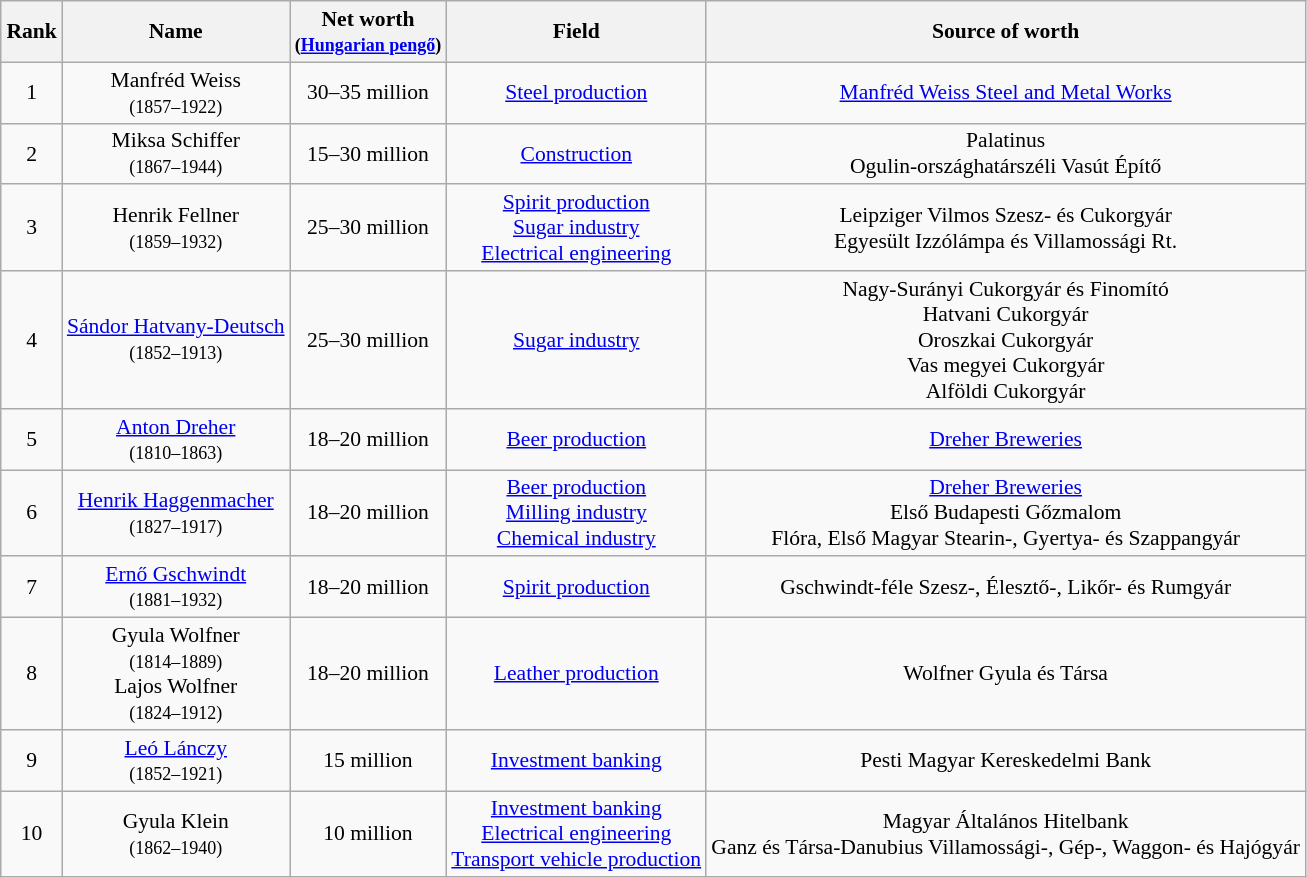<table class="wikitable sortable" style="float:; margin:0 0 0.5em 1em; text-align:center; font-size:90%;">
<tr>
<th>Rank</th>
<th>Name</th>
<th>Net worth <br><small>(<a href='#'>Hungarian pengő</a>)</small></th>
<th>Field</th>
<th>Source of worth</th>
</tr>
<tr>
<td>1</td>
<td>Manfréd Weiss <br><small>(1857–1922)</small></td>
<td>30–35 million</td>
<td><a href='#'>Steel production</a></td>
<td><a href='#'>Manfréd Weiss Steel and Metal Works</a></td>
</tr>
<tr>
<td>2</td>
<td>Miksa Schiffer <br><small>(1867–1944)</small></td>
<td>15–30 million</td>
<td><a href='#'>Construction</a></td>
<td>Palatinus <br>Ogulin-országhatárszéli Vasút Építő</td>
</tr>
<tr>
<td>3</td>
<td>Henrik Fellner <br><small>(1859–1932)</small></td>
<td>25–30 million</td>
<td><a href='#'>Spirit production</a> <br><a href='#'>Sugar industry</a> <br><a href='#'>Electrical engineering</a></td>
<td>Leipziger Vilmos Szesz- és Cukorgyár <br>Egyesült Izzólámpa és Villamossági Rt.</td>
</tr>
<tr>
<td>4</td>
<td><a href='#'>Sándor Hatvany-Deutsch</a> <br><small>(1852–1913)</small></td>
<td>25–30 million</td>
<td><a href='#'>Sugar industry</a></td>
<td>Nagy-Surányi Cukorgyár és Finomító <br>Hatvani Cukorgyár <br>Oroszkai Cukorgyár <br>Vas megyei Cukorgyár <br>Alföldi Cukorgyár</td>
</tr>
<tr>
<td>5</td>
<td><a href='#'>Anton Dreher</a> <br><small>(1810–1863)</small></td>
<td>18–20 million</td>
<td><a href='#'>Beer production</a></td>
<td><a href='#'>Dreher Breweries</a></td>
</tr>
<tr>
<td>6</td>
<td><a href='#'>Henrik Haggenmacher</a> <br><small>(1827–1917)</small></td>
<td>18–20 million</td>
<td><a href='#'>Beer production</a> <br><a href='#'>Milling industry</a> <br><a href='#'>Chemical industry</a></td>
<td><a href='#'>Dreher Breweries</a> <br>Első Budapesti Gőzmalom <br>Flóra, Első Magyar Stearin-, Gyertya- és Szappangyár</td>
</tr>
<tr>
<td>7</td>
<td><a href='#'>Ernő Gschwindt</a> <br><small>(1881–1932)</small></td>
<td>18–20 million</td>
<td><a href='#'>Spirit production</a></td>
<td>Gschwindt-féle Szesz-, Élesztő-, Likőr- és Rumgyár</td>
</tr>
<tr>
<td>8</td>
<td>Gyula Wolfner <br><small>(1814–1889)</small> <br>Lajos Wolfner <br><small>(1824–1912)</small></td>
<td>18–20 million</td>
<td><a href='#'>Leather production</a></td>
<td>Wolfner Gyula és Társa</td>
</tr>
<tr>
<td>9</td>
<td><a href='#'>Leó Lánczy</a> <br><small>(1852–1921)</small></td>
<td>15 million</td>
<td><a href='#'>Investment banking</a></td>
<td>Pesti Magyar Kereskedelmi Bank</td>
</tr>
<tr>
<td>10</td>
<td>Gyula Klein <br><small>(1862–1940)</small></td>
<td>10 million</td>
<td><a href='#'>Investment banking</a> <br><a href='#'>Electrical engineering</a> <br><a href='#'>Transport vehicle production</a></td>
<td>Magyar Általános Hitelbank <br>Ganz és Társa-Danubius Villamossági-, Gép-, Waggon- és Hajógyár</td>
</tr>
</table>
